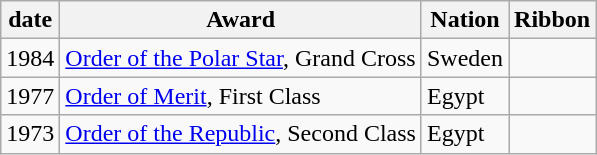<table class="wikitable">
<tr>
<th>date</th>
<th>Award</th>
<th>Nation</th>
<th>Ribbon</th>
</tr>
<tr>
<td>1984</td>
<td><a href='#'>Order of the Polar Star</a>, Grand Cross</td>
<td>Sweden</td>
<td></td>
</tr>
<tr>
<td>1977</td>
<td><a href='#'>Order of Merit</a>, First Class</td>
<td>Egypt</td>
<td></td>
</tr>
<tr>
<td>1973</td>
<td><a href='#'>Order of the Republic</a>, Second Class</td>
<td>Egypt</td>
<td></td>
</tr>
</table>
